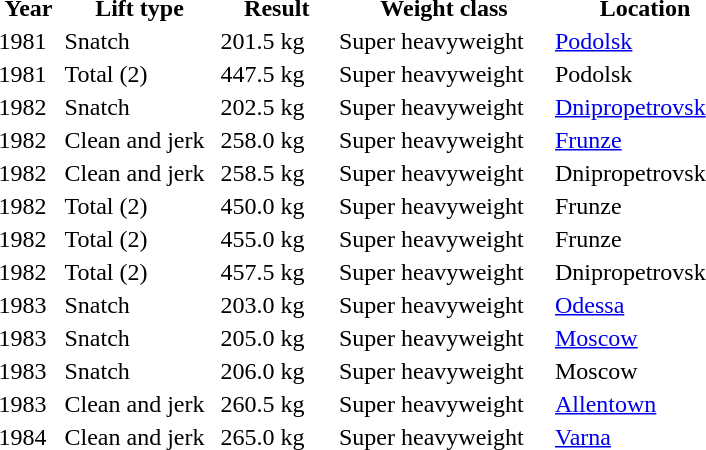<table>
<tr>
<th width=40>Year</th>
<th width=100>Lift type</th>
<th width=75>Result</th>
<th width=140>Weight class</th>
<th width=120>Location</th>
</tr>
<tr>
<td>1981</td>
<td>Snatch</td>
<td>201.5 kg</td>
<td>Super heavyweight</td>
<td><a href='#'>Podolsk</a></td>
</tr>
<tr>
<td>1981</td>
<td>Total (2)</td>
<td>447.5 kg</td>
<td>Super heavyweight</td>
<td>Podolsk</td>
</tr>
<tr>
<td>1982</td>
<td>Snatch</td>
<td>202.5 kg</td>
<td>Super heavyweight</td>
<td><a href='#'>Dnipropetrovsk</a></td>
</tr>
<tr>
<td>1982</td>
<td>Clean and jerk</td>
<td>258.0 kg</td>
<td>Super heavyweight</td>
<td><a href='#'>Frunze</a></td>
</tr>
<tr>
<td>1982</td>
<td>Clean and jerk</td>
<td>258.5 kg</td>
<td>Super heavyweight</td>
<td>Dnipropetrovsk</td>
</tr>
<tr>
<td>1982</td>
<td>Total (2)</td>
<td>450.0 kg</td>
<td>Super heavyweight</td>
<td>Frunze</td>
</tr>
<tr>
<td>1982</td>
<td>Total (2)</td>
<td>455.0 kg</td>
<td>Super heavyweight</td>
<td>Frunze</td>
</tr>
<tr>
<td>1982</td>
<td>Total (2)</td>
<td>457.5 kg</td>
<td>Super heavyweight</td>
<td>Dnipropetrovsk</td>
</tr>
<tr>
<td>1983</td>
<td>Snatch</td>
<td>203.0 kg</td>
<td>Super heavyweight</td>
<td><a href='#'>Odessa</a></td>
</tr>
<tr>
<td>1983</td>
<td>Snatch</td>
<td>205.0 kg</td>
<td>Super heavyweight</td>
<td><a href='#'>Moscow</a></td>
</tr>
<tr>
<td>1983</td>
<td>Snatch</td>
<td>206.0 kg</td>
<td>Super heavyweight</td>
<td>Moscow</td>
</tr>
<tr>
<td>1983</td>
<td>Clean and jerk</td>
<td>260.5 kg</td>
<td>Super heavyweight</td>
<td><a href='#'>Allentown</a></td>
</tr>
<tr>
<td>1984</td>
<td>Clean and jerk</td>
<td>265.0 kg</td>
<td>Super heavyweight</td>
<td><a href='#'>Varna</a></td>
</tr>
</table>
